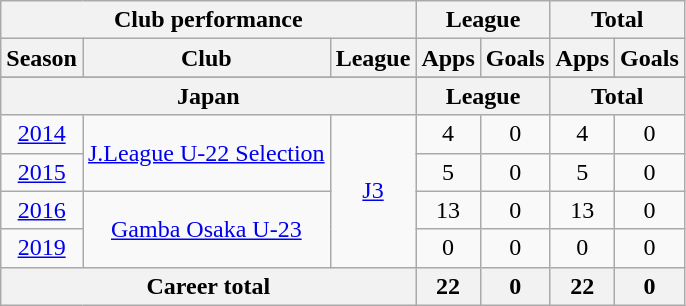<table class="wikitable" style="text-align:center">
<tr>
<th colspan=3>Club performance</th>
<th colspan=2>League</th>
<th colspan=2>Total</th>
</tr>
<tr>
<th>Season</th>
<th>Club</th>
<th>League</th>
<th>Apps</th>
<th>Goals</th>
<th>Apps</th>
<th>Goals</th>
</tr>
<tr>
</tr>
<tr>
<th colspan=3>Japan</th>
<th colspan=2>League</th>
<th colspan=2>Total</th>
</tr>
<tr>
<td><a href='#'>2014</a></td>
<td rowspan="2"><a href='#'>J.League U-22 Selection</a></td>
<td rowspan="4"><a href='#'>J3</a></td>
<td>4</td>
<td>0</td>
<td>4</td>
<td>0</td>
</tr>
<tr>
<td><a href='#'>2015</a></td>
<td>5</td>
<td>0</td>
<td>5</td>
<td>0</td>
</tr>
<tr>
<td><a href='#'>2016</a></td>
<td rowspan=2><a href='#'>Gamba Osaka U-23</a></td>
<td>13</td>
<td>0</td>
<td>13</td>
<td>0</td>
</tr>
<tr>
<td><a href='#'>2019</a></td>
<td>0</td>
<td>0</td>
<td>0</td>
<td>0</td>
</tr>
<tr>
<th colspan=3>Career total</th>
<th>22</th>
<th>0</th>
<th>22</th>
<th>0</th>
</tr>
</table>
